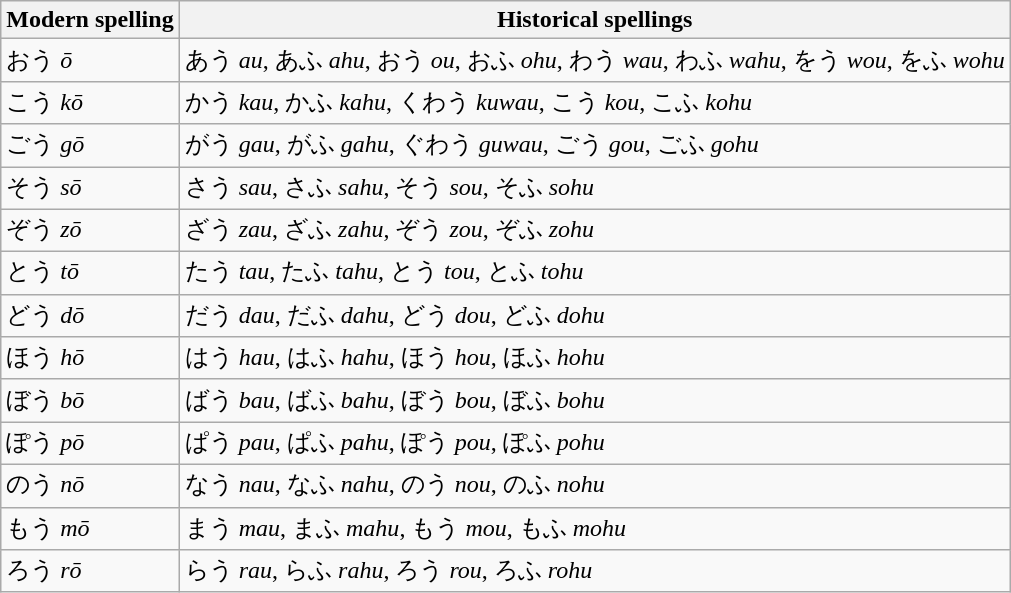<table class="wikitable">
<tr>
<th>Modern spelling</th>
<th>Historical spellings</th>
</tr>
<tr>
<td>おう <em>ō</em></td>
<td>あう <em>au</em>, あふ <em>ahu</em>, おう <em>ou</em>, おふ <em>ohu</em>, わう <em>wau</em>, わふ <em>wahu</em>, をう <em>wou</em>, をふ <em>wohu</em></td>
</tr>
<tr>
<td>こう <em>kō</em></td>
<td>かう <em>kau</em>, かふ <em>kahu</em>, くわう <em>kuwau</em>, こう <em>kou</em>, こふ <em>kohu</em></td>
</tr>
<tr>
<td>ごう <em>gō</em></td>
<td>がう <em>gau</em>, がふ <em>gahu</em>, ぐわう <em>guwau</em>, ごう <em>gou</em>, ごふ <em>gohu</em></td>
</tr>
<tr>
<td>そう <em>sō</em></td>
<td>さう <em>sau</em>, さふ <em>sahu</em>, そう <em>sou</em>, そふ <em>sohu</em></td>
</tr>
<tr>
<td>ぞう <em>zō</em></td>
<td>ざう <em>zau</em>, ざふ <em>zahu</em>, ぞう <em>zou</em>, ぞふ <em>zohu</em></td>
</tr>
<tr>
<td>とう <em>tō</em></td>
<td>たう <em>tau</em>, たふ <em>tahu</em>, とう <em>tou</em>, とふ <em>tohu</em></td>
</tr>
<tr>
<td>どう <em>dō</em></td>
<td>だう <em>dau</em>, だふ <em>dahu</em>, どう <em>dou</em>, どふ <em>dohu</em></td>
</tr>
<tr>
<td>ほう <em>hō</em></td>
<td>はう <em>hau</em>, はふ <em>hahu</em>, ほう <em>hou</em>, ほふ <em>hohu</em></td>
</tr>
<tr>
<td>ぼう <em>bō</em></td>
<td>ばう <em>bau</em>, ばふ <em>bahu</em>, ぼう <em>bou</em>, ぼふ <em>bohu</em></td>
</tr>
<tr>
<td>ぽう <em>pō</em></td>
<td>ぱう <em>pau</em>, ぱふ <em>pahu</em>, ぽう <em>pou</em>, ぽふ <em>pohu</em></td>
</tr>
<tr>
<td>のう <em>nō</em></td>
<td>なう <em>nau</em>, なふ <em>nahu</em>, のう <em>nou</em>, のふ <em>nohu</em></td>
</tr>
<tr>
<td>もう <em>mō</em></td>
<td>まう <em>mau</em>, まふ <em>mahu</em>, もう <em>mou</em>, もふ <em>mohu</em></td>
</tr>
<tr>
<td>ろう <em>rō</em></td>
<td>らう <em>rau</em>, らふ <em>rahu</em>, ろう <em>rou</em>, ろふ <em>rohu</em></td>
</tr>
</table>
